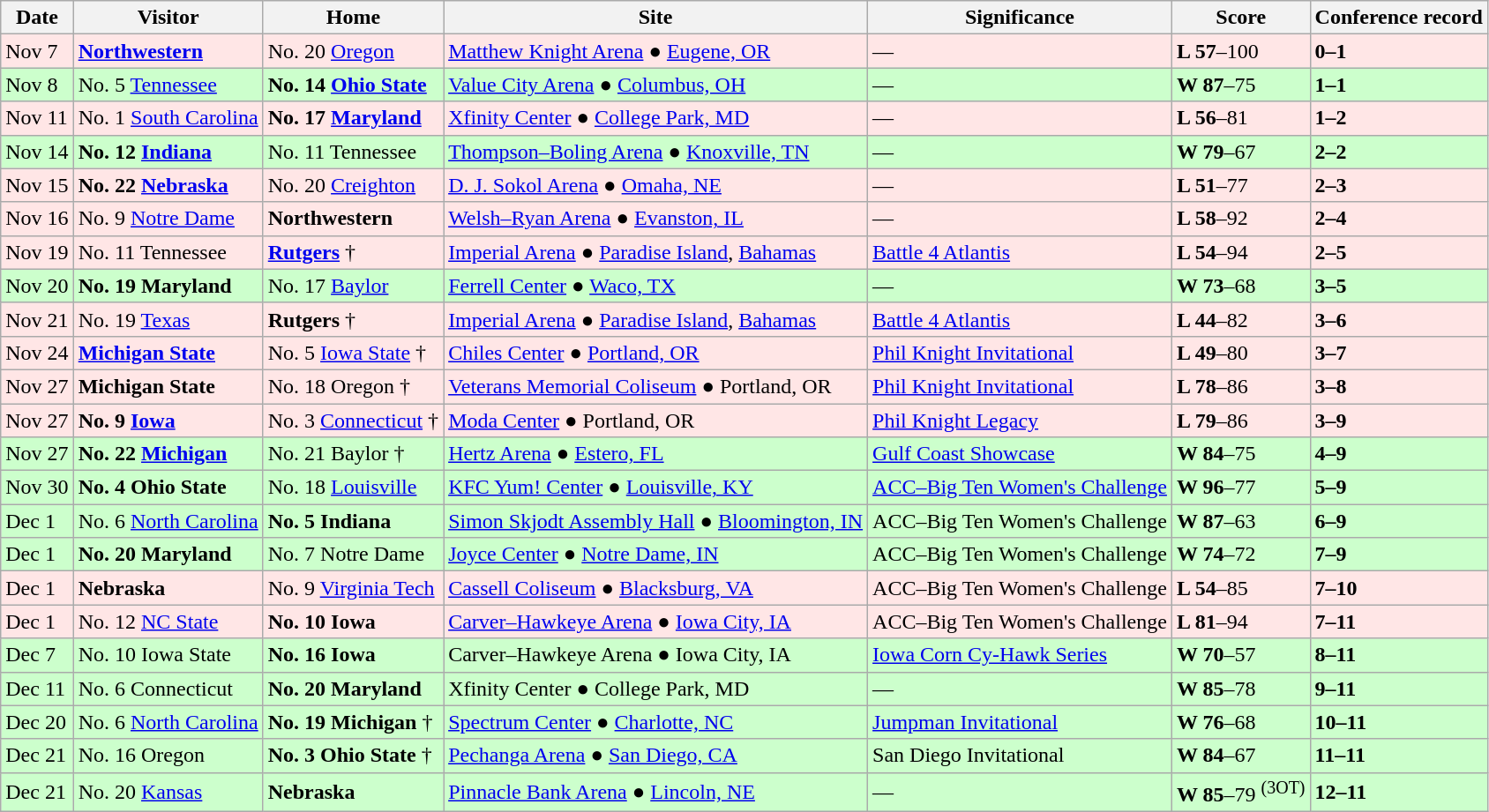<table class="wikitable">
<tr>
<th>Date</th>
<th>Visitor</th>
<th>Home</th>
<th>Site</th>
<th>Significance</th>
<th>Score</th>
<th>Conference record</th>
</tr>
<tr style="background: #ffe6e6;">
<td>Nov 7</td>
<td><strong><a href='#'>Northwestern</a></strong></td>
<td>No. 20 <a href='#'>Oregon</a></td>
<td><a href='#'>Matthew Knight Arena</a> ● <a href='#'>Eugene, OR</a></td>
<td>—</td>
<td><strong>L 57</strong>–100</td>
<td><strong>0–1</strong></td>
</tr>
<tr style="background:#ccffcc;">
<td>Nov 8</td>
<td>No. 5 <a href='#'>Tennessee</a></td>
<td><strong>No. 14 <a href='#'>Ohio State</a></strong></td>
<td><a href='#'>Value City Arena</a> ● <a href='#'>Columbus, OH</a></td>
<td>—</td>
<td><strong>W 87</strong>–75</td>
<td><strong>1–1</strong></td>
</tr>
<tr style="background: #ffe6e6;">
<td>Nov 11</td>
<td>No. 1 <a href='#'>South Carolina</a></td>
<td><strong>No. 17 <a href='#'>Maryland</a></strong></td>
<td><a href='#'>Xfinity Center</a> ● <a href='#'>College Park, MD</a></td>
<td>—</td>
<td><strong>L 56</strong>–81</td>
<td><strong>1–2</strong></td>
</tr>
<tr style="background:#ccffcc;">
<td>Nov 14</td>
<td><strong>No. 12 <a href='#'>Indiana</a></strong></td>
<td>No. 11 Tennessee</td>
<td><a href='#'>Thompson–Boling Arena</a> ● <a href='#'>Knoxville, TN</a></td>
<td>—</td>
<td><strong>W 79</strong>–67</td>
<td><strong>2–2</strong></td>
</tr>
<tr style="background: #ffe6e6;">
<td>Nov 15</td>
<td><strong>No. 22 <a href='#'>Nebraska</a></strong></td>
<td>No. 20 <a href='#'>Creighton</a></td>
<td><a href='#'>D. J. Sokol Arena</a> ● <a href='#'>Omaha, NE</a></td>
<td>—</td>
<td><strong>L 51</strong>–77</td>
<td><strong>2–3</strong></td>
</tr>
<tr style="background: #ffe6e6;">
<td>Nov 16</td>
<td>No. 9 <a href='#'>Notre Dame</a></td>
<td><strong>Northwestern</strong></td>
<td><a href='#'>Welsh–Ryan Arena</a> ● <a href='#'>Evanston, IL</a></td>
<td>—</td>
<td><strong>L 58</strong>–92</td>
<td><strong>2–4</strong></td>
</tr>
<tr style="background: #ffe6e6;">
<td>Nov 19</td>
<td>No. 11 Tennessee</td>
<td><strong><a href='#'>Rutgers</a></strong> †</td>
<td><a href='#'>Imperial Arena</a> ● <a href='#'>Paradise Island</a>, <a href='#'>Bahamas</a></td>
<td><a href='#'>Battle 4 Atlantis</a></td>
<td><strong>L 54</strong>–94</td>
<td><strong>2–5</strong></td>
</tr>
<tr style="background:#ccffcc;">
<td>Nov 20</td>
<td><strong>No. 19 Maryland</strong></td>
<td>No. 17 <a href='#'>Baylor</a></td>
<td><a href='#'>Ferrell Center</a> ● <a href='#'>Waco, TX</a></td>
<td>—</td>
<td><strong>W 73</strong>–68</td>
<td><strong>3–5</strong></td>
</tr>
<tr style="background: #ffe6e6;">
<td>Nov 21</td>
<td>No. 19 <a href='#'>Texas</a></td>
<td><strong>Rutgers</strong> †</td>
<td><a href='#'>Imperial Arena</a> ● <a href='#'>Paradise Island</a>, <a href='#'>Bahamas</a></td>
<td><a href='#'>Battle 4 Atlantis</a></td>
<td><strong>L 44</strong>–82</td>
<td><strong>3–6</strong></td>
</tr>
<tr style="background: #ffe6e6;">
<td>Nov 24</td>
<td><strong><a href='#'>Michigan State</a></strong></td>
<td>No. 5 <a href='#'>Iowa State</a> †</td>
<td><a href='#'>Chiles Center</a> ● <a href='#'>Portland, OR</a></td>
<td><a href='#'>Phil Knight Invitational</a></td>
<td><strong>L 49</strong>–80</td>
<td><strong>3–7</strong></td>
</tr>
<tr style="background: #ffe6e6;">
<td>Nov 27</td>
<td><strong>Michigan State</strong></td>
<td>No. 18 Oregon †</td>
<td><a href='#'>Veterans Memorial Coliseum</a> ● Portland, OR</td>
<td><a href='#'>Phil Knight Invitational</a></td>
<td><strong>L 78</strong>–86</td>
<td><strong>3–8</strong></td>
</tr>
<tr style="background: #ffe6e6;">
<td>Nov 27</td>
<td><strong>No. 9 <a href='#'>Iowa</a></strong></td>
<td>No. 3 <a href='#'>Connecticut</a> †</td>
<td><a href='#'>Moda Center</a> ● Portland, OR</td>
<td><a href='#'>Phil Knight Legacy</a></td>
<td><strong>L 79</strong>–86</td>
<td><strong>3–9</strong></td>
</tr>
<tr style="background:#ccffcc;">
<td>Nov 27</td>
<td><strong>No. 22 <a href='#'>Michigan</a></strong></td>
<td>No. 21 Baylor †</td>
<td><a href='#'>Hertz Arena</a> ● <a href='#'>Estero, FL</a></td>
<td><a href='#'>Gulf Coast Showcase</a></td>
<td><strong>W 84</strong>–75</td>
<td><strong>4–9</strong></td>
</tr>
<tr style="background:#ccffcc;">
<td>Nov 30</td>
<td><strong>No. 4 Ohio State</strong></td>
<td>No. 18 <a href='#'>Louisville</a></td>
<td><a href='#'>KFC Yum! Center</a> ● <a href='#'>Louisville, KY</a></td>
<td><a href='#'>ACC–Big Ten Women's Challenge</a></td>
<td><strong>W 96</strong>–77</td>
<td><strong>5–9</strong></td>
</tr>
<tr style="background:#ccffcc;">
<td>Dec 1</td>
<td>No. 6 <a href='#'>North Carolina</a></td>
<td><strong>No. 5 Indiana</strong></td>
<td><a href='#'>Simon Skjodt Assembly Hall</a> ● <a href='#'>Bloomington, IN</a></td>
<td>ACC–Big Ten Women's Challenge</td>
<td><strong>W 87</strong>–63</td>
<td><strong>6–9</strong></td>
</tr>
<tr style="background:#ccffcc;">
<td>Dec 1</td>
<td><strong>No. 20 Maryland</strong></td>
<td>No. 7 Notre Dame</td>
<td><a href='#'>Joyce Center</a> ● <a href='#'>Notre Dame, IN</a></td>
<td>ACC–Big Ten Women's Challenge</td>
<td><strong>W 74</strong>–72</td>
<td><strong>7–9</strong></td>
</tr>
<tr style="background: #ffe6e6;">
<td>Dec 1</td>
<td><strong>Nebraska</strong></td>
<td>No. 9 <a href='#'>Virginia Tech</a></td>
<td><a href='#'>Cassell Coliseum</a> ● <a href='#'>Blacksburg, VA</a></td>
<td>ACC–Big Ten Women's Challenge</td>
<td><strong>L 54</strong>–85</td>
<td><strong>7–10</strong></td>
</tr>
<tr style="background: #ffe6e6;">
<td>Dec 1</td>
<td>No. 12 <a href='#'>NC State</a></td>
<td><strong>No. 10 Iowa</strong></td>
<td><a href='#'>Carver–Hawkeye Arena</a> ● <a href='#'>Iowa City, IA</a></td>
<td>ACC–Big Ten Women's Challenge</td>
<td><strong>L 81</strong>–94</td>
<td><strong>7–11</strong></td>
</tr>
<tr style="background:#ccffcc;">
<td>Dec 7</td>
<td>No. 10 Iowa State</td>
<td><strong>No. 16 Iowa</strong></td>
<td>Carver–Hawkeye Arena ● Iowa City, IA</td>
<td><a href='#'>Iowa Corn Cy-Hawk Series</a></td>
<td><strong>W 70</strong>–57</td>
<td><strong>8–11</strong></td>
</tr>
<tr style="background:#ccffcc;">
<td>Dec 11</td>
<td>No. 6 Connecticut</td>
<td><strong>No. 20 Maryland</strong></td>
<td>Xfinity Center ● College Park, MD</td>
<td>—</td>
<td><strong>W 85</strong>–78</td>
<td><strong>9–11</strong></td>
</tr>
<tr style="background:#ccffcc;">
<td>Dec 20</td>
<td>No. 6 <a href='#'>North Carolina</a></td>
<td><strong>No. 19 Michigan</strong> †</td>
<td><a href='#'>Spectrum Center</a> ● <a href='#'>Charlotte, NC</a></td>
<td><a href='#'>Jumpman Invitational</a></td>
<td><strong>W 76</strong>–68</td>
<td><strong>10–11</strong></td>
</tr>
<tr style="background:#ccffcc;">
<td>Dec 21</td>
<td>No. 16 Oregon</td>
<td><strong>No. 3 Ohio State</strong> †</td>
<td><a href='#'>Pechanga Arena</a> ● <a href='#'>San Diego, CA</a></td>
<td>San Diego Invitational</td>
<td><strong>W 84</strong>–67</td>
<td><strong>11–11</strong></td>
</tr>
<tr style="background:#ccffcc;">
<td>Dec 21</td>
<td>No. 20 <a href='#'>Kansas</a></td>
<td><strong>Nebraska</strong></td>
<td><a href='#'>Pinnacle Bank Arena</a> ● <a href='#'>Lincoln, NE</a></td>
<td>—</td>
<td><strong>W 85</strong>–79 <sup>(3OT)</sup></td>
<td><strong>12–11</strong></td>
</tr>
</table>
